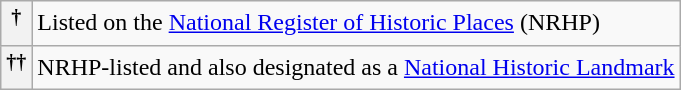<table class="wikitable">
<tr>
<th><sup>†</sup></th>
<td>Listed on the <a href='#'>National Register of Historic Places</a> (NRHP)</td>
</tr>
<tr>
<th><sup>††</sup></th>
<td>NRHP-listed and also designated as a <a href='#'>National Historic Landmark</a></td>
</tr>
</table>
